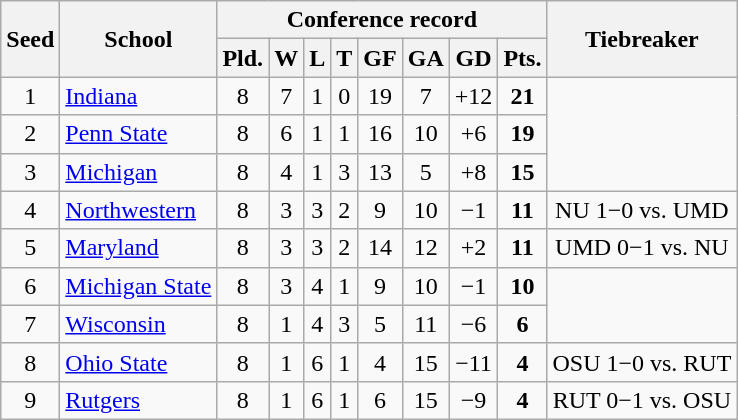<table class="wikitable">
<tr>
<th rowspan="2">Seed</th>
<th rowspan="2">School</th>
<th colspan="8">Conference record</th>
<th rowspan="2">Tiebreaker</th>
</tr>
<tr>
<th>Pld.</th>
<th>W</th>
<th>L</th>
<th>T</th>
<th>GF</th>
<th>GA</th>
<th>GD</th>
<th>Pts.</th>
</tr>
<tr>
<td align=center>1</td>
<td><a href='#'>Indiana</a></td>
<td align=center>8</td>
<td align=center>7</td>
<td align=center>1</td>
<td align=center>0</td>
<td align=center>19</td>
<td align=center>7</td>
<td align=center>+12</td>
<td align=center><strong>21</strong></td>
<td rowspan="3" align="center"></td>
</tr>
<tr>
<td align="center">2</td>
<td><a href='#'>Penn State</a></td>
<td align="center">8</td>
<td align="center">6</td>
<td align="center">1</td>
<td align="center">1</td>
<td align="center">16</td>
<td align="center">10</td>
<td align="center">+6</td>
<td align="center"><strong>19</strong></td>
</tr>
<tr>
<td align=center>3</td>
<td><a href='#'>Michigan</a></td>
<td align=center>8</td>
<td align=center>4</td>
<td align=center>1</td>
<td align=center>3</td>
<td align=center>13</td>
<td align=center>5</td>
<td align=center>+8</td>
<td align=center><strong>15</strong></td>
</tr>
<tr>
<td align="center">4</td>
<td><a href='#'>Northwestern</a></td>
<td align="center">8</td>
<td align="center">3</td>
<td align="center">3</td>
<td align="center">2</td>
<td align="center">9</td>
<td align="center">10</td>
<td align="center">−1</td>
<td align="center"><strong>11</strong></td>
<td align="center">NU 1−0 vs. UMD</td>
</tr>
<tr>
<td align="center">5</td>
<td><a href='#'>Maryland</a></td>
<td align="center">8</td>
<td align="center">3</td>
<td align="center">3</td>
<td align="center">2</td>
<td align="center">14</td>
<td align="center">12</td>
<td align="center">+2</td>
<td align="center"><strong>11</strong></td>
<td align="center">UMD 0−1 vs. NU</td>
</tr>
<tr>
<td align="center">6</td>
<td><a href='#'>Michigan State</a></td>
<td align="center">8</td>
<td align="center">3</td>
<td align="center">4</td>
<td align="center">1</td>
<td align="center">9</td>
<td align="center">10</td>
<td align="center">−1</td>
<td align="center"><strong>10</strong></td>
<td rowspan="2" align="center"></td>
</tr>
<tr>
<td align="center">7</td>
<td><a href='#'>Wisconsin</a></td>
<td align="center">8</td>
<td align="center">1</td>
<td align="center">4</td>
<td align="center">3</td>
<td align="center">5</td>
<td align="center">11</td>
<td align="center">−6</td>
<td align="center"><strong>6</strong></td>
</tr>
<tr>
<td align="center">8</td>
<td><a href='#'>Ohio State</a></td>
<td align="center">8</td>
<td align="center">1</td>
<td align="center">6</td>
<td align="center">1</td>
<td align="center">4</td>
<td align="center">15</td>
<td align="center">−11</td>
<td align="center"><strong>4</strong></td>
<td align="center">OSU 1−0 vs. RUT</td>
</tr>
<tr>
<td align="center">9</td>
<td><a href='#'>Rutgers</a></td>
<td align="center">8</td>
<td align="center">1</td>
<td align="center">6</td>
<td align="center">1</td>
<td align="center">6</td>
<td align="center">15</td>
<td align="center">−9</td>
<td align="center"><strong>4</strong></td>
<td align="center">RUT 0−1 vs. OSU</td>
</tr>
</table>
